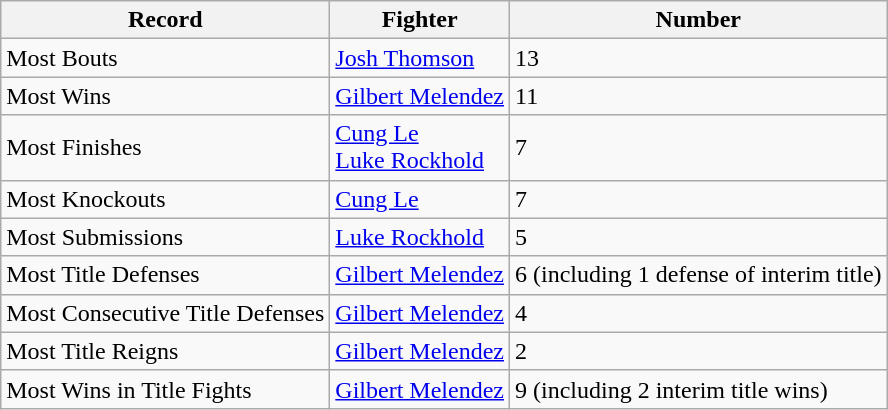<table class="wikitable">
<tr>
<th>Record</th>
<th>Fighter</th>
<th>Number</th>
</tr>
<tr>
<td>Most Bouts</td>
<td> <a href='#'>Josh Thomson</a></td>
<td>13</td>
</tr>
<tr>
<td>Most Wins</td>
<td> <a href='#'>Gilbert Melendez</a></td>
<td>11</td>
</tr>
<tr>
<td>Most Finishes</td>
<td> <a href='#'>Cung Le</a><br> <a href='#'>Luke Rockhold</a></td>
<td>7</td>
</tr>
<tr>
<td>Most Knockouts</td>
<td> <a href='#'>Cung Le</a></td>
<td>7</td>
</tr>
<tr>
<td>Most Submissions</td>
<td> <a href='#'>Luke Rockhold</a></td>
<td>5</td>
</tr>
<tr>
<td>Most Title Defenses</td>
<td> <a href='#'>Gilbert Melendez</a></td>
<td>6 (including 1 defense of interim title)</td>
</tr>
<tr>
<td>Most Consecutive Title Defenses</td>
<td> <a href='#'>Gilbert Melendez</a></td>
<td>4</td>
</tr>
<tr>
<td>Most Title Reigns</td>
<td> <a href='#'>Gilbert Melendez</a></td>
<td>2</td>
</tr>
<tr>
<td>Most Wins in Title Fights</td>
<td> <a href='#'>Gilbert Melendez</a></td>
<td>9 (including 2 interim title wins)</td>
</tr>
</table>
